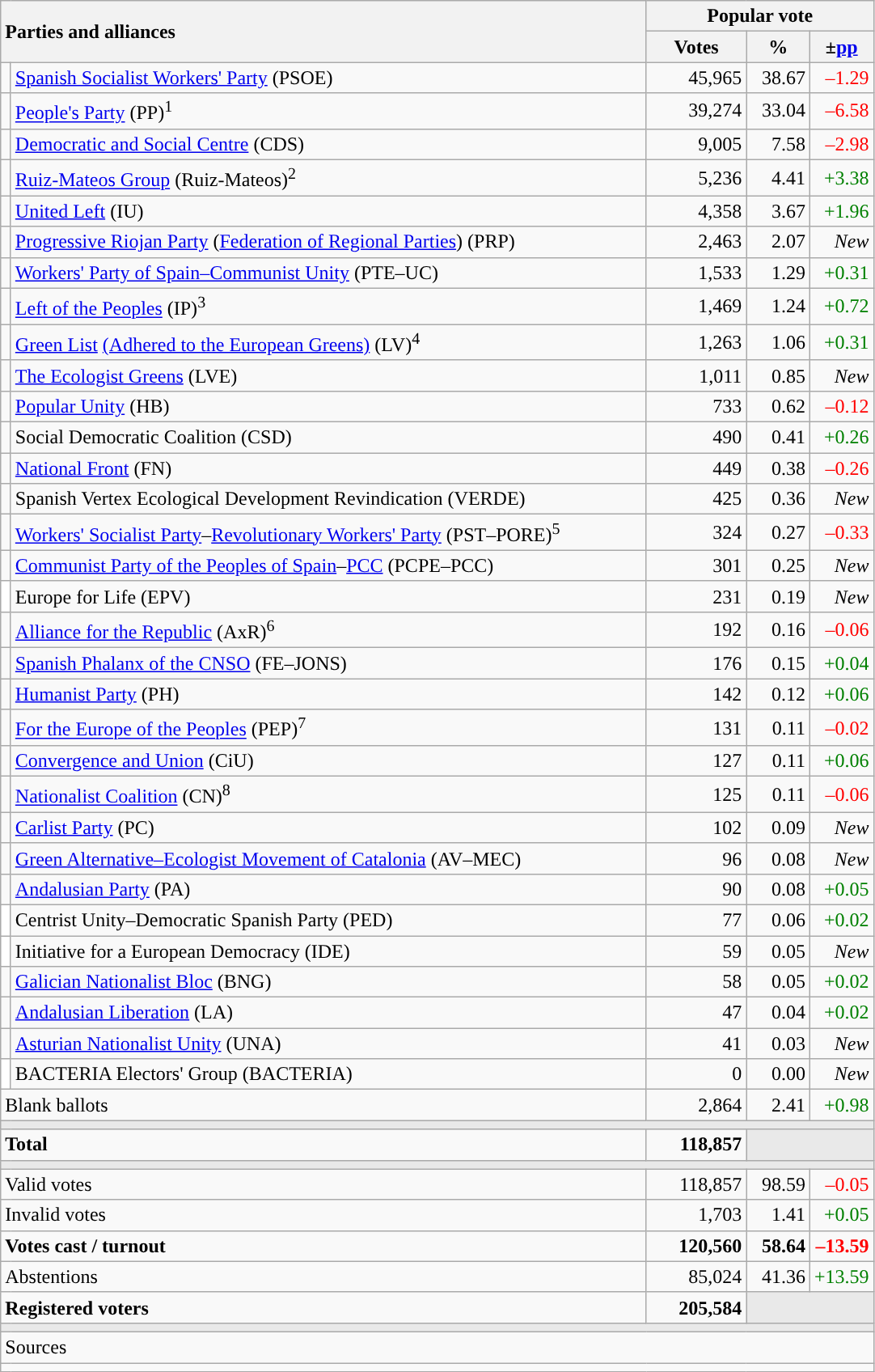<table class="wikitable" style="text-align:right">
<tr>
<th style="text-align:left;" rowspan="2" colspan="2" width="525">Parties and alliances</th>
<th colspan="3">Popular vote</th>
</tr>
<tr>
<th width="75">Votes</th>
<th width="45">%</th>
<th width="45">±<a href='#'>pp</a></th>
</tr>
<tr>
<td width="1" style="color:inherit;background:"></td>
<td align="left"><a href='#'>Spanish Socialist Workers' Party</a> (PSOE)</td>
<td>45,965</td>
<td>38.67</td>
<td style="color:red;">–1.29</td>
</tr>
<tr>
<td style="color:inherit;background:"></td>
<td align="left"><a href='#'>People's Party</a> (PP)<sup>1</sup></td>
<td>39,274</td>
<td>33.04</td>
<td style="color:red;">–6.58</td>
</tr>
<tr>
<td style="color:inherit;background:"></td>
<td align="left"><a href='#'>Democratic and Social Centre</a> (CDS)</td>
<td>9,005</td>
<td>7.58</td>
<td style="color:red;">–2.98</td>
</tr>
<tr>
<td style="color:inherit;background:"></td>
<td align="left"><a href='#'>Ruiz-Mateos Group</a> (Ruiz-Mateos)<sup>2</sup></td>
<td>5,236</td>
<td>4.41</td>
<td style="color:green;">+3.38</td>
</tr>
<tr>
<td style="color:inherit;background:"></td>
<td align="left"><a href='#'>United Left</a> (IU)</td>
<td>4,358</td>
<td>3.67</td>
<td style="color:green;">+1.96</td>
</tr>
<tr>
<td style="color:inherit;background:"></td>
<td align="left"><a href='#'>Progressive Riojan Party</a> (<a href='#'>Federation of Regional Parties</a>) (PRP)</td>
<td>2,463</td>
<td>2.07</td>
<td><em>New</em></td>
</tr>
<tr>
<td style="color:inherit;background:"></td>
<td align="left"><a href='#'>Workers' Party of Spain–Communist Unity</a> (PTE–UC)</td>
<td>1,533</td>
<td>1.29</td>
<td style="color:green;">+0.31</td>
</tr>
<tr>
<td style="color:inherit;background:"></td>
<td align="left"><a href='#'>Left of the Peoples</a> (IP)<sup>3</sup></td>
<td>1,469</td>
<td>1.24</td>
<td style="color:green;">+0.72</td>
</tr>
<tr>
<td style="color:inherit;background:"></td>
<td align="left"><a href='#'>Green List</a> <a href='#'>(Adhered to the European Greens)</a> (LV)<sup>4</sup></td>
<td>1,263</td>
<td>1.06</td>
<td style="color:green;">+0.31</td>
</tr>
<tr>
<td style="color:inherit;background:"></td>
<td align="left"><a href='#'>The Ecologist Greens</a> (LVE)</td>
<td>1,011</td>
<td>0.85</td>
<td><em>New</em></td>
</tr>
<tr>
<td style="color:inherit;background:"></td>
<td align="left"><a href='#'>Popular Unity</a> (HB)</td>
<td>733</td>
<td>0.62</td>
<td style="color:red;">–0.12</td>
</tr>
<tr>
<td style="color:inherit;background:"></td>
<td align="left">Social Democratic Coalition (CSD)</td>
<td>490</td>
<td>0.41</td>
<td style="color:green;">+0.26</td>
</tr>
<tr>
<td style="color:inherit;background:"></td>
<td align="left"><a href='#'>National Front</a> (FN)</td>
<td>449</td>
<td>0.38</td>
<td style="color:red;">–0.26</td>
</tr>
<tr>
<td style="color:inherit;background:"></td>
<td align="left">Spanish Vertex Ecological Development Revindication (VERDE)</td>
<td>425</td>
<td>0.36</td>
<td><em>New</em></td>
</tr>
<tr>
<td style="color:inherit;background:"></td>
<td align="left"><a href='#'>Workers' Socialist Party</a>–<a href='#'>Revolutionary Workers' Party</a> (PST–PORE)<sup>5</sup></td>
<td>324</td>
<td>0.27</td>
<td style="color:red;">–0.33</td>
</tr>
<tr>
<td style="color:inherit;background:"></td>
<td align="left"><a href='#'>Communist Party of the Peoples of Spain</a>–<a href='#'>PCC</a> (PCPE–PCC)</td>
<td>301</td>
<td>0.25</td>
<td><em>New</em></td>
</tr>
<tr>
<td bgcolor="white"></td>
<td align="left">Europe for Life (EPV)</td>
<td>231</td>
<td>0.19</td>
<td><em>New</em></td>
</tr>
<tr>
<td style="color:inherit;background:"></td>
<td align="left"><a href='#'>Alliance for the Republic</a> (AxR)<sup>6</sup></td>
<td>192</td>
<td>0.16</td>
<td style="color:red;">–0.06</td>
</tr>
<tr>
<td style="color:inherit;background:"></td>
<td align="left"><a href='#'>Spanish Phalanx of the CNSO</a> (FE–JONS)</td>
<td>176</td>
<td>0.15</td>
<td style="color:green;">+0.04</td>
</tr>
<tr>
<td style="color:inherit;background:"></td>
<td align="left"><a href='#'>Humanist Party</a> (PH)</td>
<td>142</td>
<td>0.12</td>
<td style="color:green;">+0.06</td>
</tr>
<tr>
<td style="color:inherit;background:"></td>
<td align="left"><a href='#'>For the Europe of the Peoples</a> (PEP)<sup>7</sup></td>
<td>131</td>
<td>0.11</td>
<td style="color:red;">–0.02</td>
</tr>
<tr>
<td style="color:inherit;background:"></td>
<td align="left"><a href='#'>Convergence and Union</a> (CiU)</td>
<td>127</td>
<td>0.11</td>
<td style="color:green;">+0.06</td>
</tr>
<tr>
<td style="color:inherit;background:"></td>
<td align="left"><a href='#'>Nationalist Coalition</a> (CN)<sup>8</sup></td>
<td>125</td>
<td>0.11</td>
<td style="color:red;">–0.06</td>
</tr>
<tr>
<td style="color:inherit;background:"></td>
<td align="left"><a href='#'>Carlist Party</a> (PC)</td>
<td>102</td>
<td>0.09</td>
<td><em>New</em></td>
</tr>
<tr>
<td style="color:inherit;background:"></td>
<td align="left"><a href='#'>Green Alternative–Ecologist Movement of Catalonia</a> (AV–MEC)</td>
<td>96</td>
<td>0.08</td>
<td><em>New</em></td>
</tr>
<tr>
<td style="color:inherit;background:"></td>
<td align="left"><a href='#'>Andalusian Party</a> (PA)</td>
<td>90</td>
<td>0.08</td>
<td style="color:green;">+0.05</td>
</tr>
<tr>
<td bgcolor="white"></td>
<td align="left">Centrist Unity–Democratic Spanish Party (PED)</td>
<td>77</td>
<td>0.06</td>
<td style="color:green;">+0.02</td>
</tr>
<tr>
<td bgcolor="white"></td>
<td align="left">Initiative for a European Democracy (IDE)</td>
<td>59</td>
<td>0.05</td>
<td><em>New</em></td>
</tr>
<tr>
<td style="color:inherit;background:"></td>
<td align="left"><a href='#'>Galician Nationalist Bloc</a> (BNG)</td>
<td>58</td>
<td>0.05</td>
<td style="color:green;">+0.02</td>
</tr>
<tr>
<td style="color:inherit;background:"></td>
<td align="left"><a href='#'>Andalusian Liberation</a> (LA)</td>
<td>47</td>
<td>0.04</td>
<td style="color:green;">+0.02</td>
</tr>
<tr>
<td style="color:inherit;background:"></td>
<td align="left"><a href='#'>Asturian Nationalist Unity</a> (UNA)</td>
<td>41</td>
<td>0.03</td>
<td><em>New</em></td>
</tr>
<tr>
<td bgcolor="white"></td>
<td align="left">BACTERIA Electors' Group (BACTERIA)</td>
<td>0</td>
<td>0.00</td>
<td><em>New</em></td>
</tr>
<tr>
<td align="left" colspan="2">Blank ballots</td>
<td>2,864</td>
<td>2.41</td>
<td style="color:green;">+0.98</td>
</tr>
<tr>
<td colspan="5" bgcolor="#E9E9E9"></td>
</tr>
<tr style="font-weight:bold;">
<td align="left" colspan="2">Total</td>
<td>118,857</td>
<td bgcolor="#E9E9E9" colspan="2"></td>
</tr>
<tr>
<td colspan="5" bgcolor="#E9E9E9"></td>
</tr>
<tr>
<td align="left" colspan="2">Valid votes</td>
<td>118,857</td>
<td>98.59</td>
<td style="color:red;">–0.05</td>
</tr>
<tr>
<td align="left" colspan="2">Invalid votes</td>
<td>1,703</td>
<td>1.41</td>
<td style="color:green;">+0.05</td>
</tr>
<tr style="font-weight:bold;">
<td align="left" colspan="2">Votes cast / turnout</td>
<td>120,560</td>
<td>58.64</td>
<td style="color:red;">–13.59</td>
</tr>
<tr>
<td align="left" colspan="2">Abstentions</td>
<td>85,024</td>
<td>41.36</td>
<td style="color:green;">+13.59</td>
</tr>
<tr style="font-weight:bold;">
<td align="left" colspan="2">Registered voters</td>
<td>205,584</td>
<td bgcolor="#E9E9E9" colspan="2"></td>
</tr>
<tr>
<td colspan="5" bgcolor="#E9E9E9"></td>
</tr>
<tr>
<td align="left" colspan="5">Sources</td>
</tr>
<tr>
<td colspan="5" style="text-align:left; max-width:680px;"></td>
</tr>
</table>
